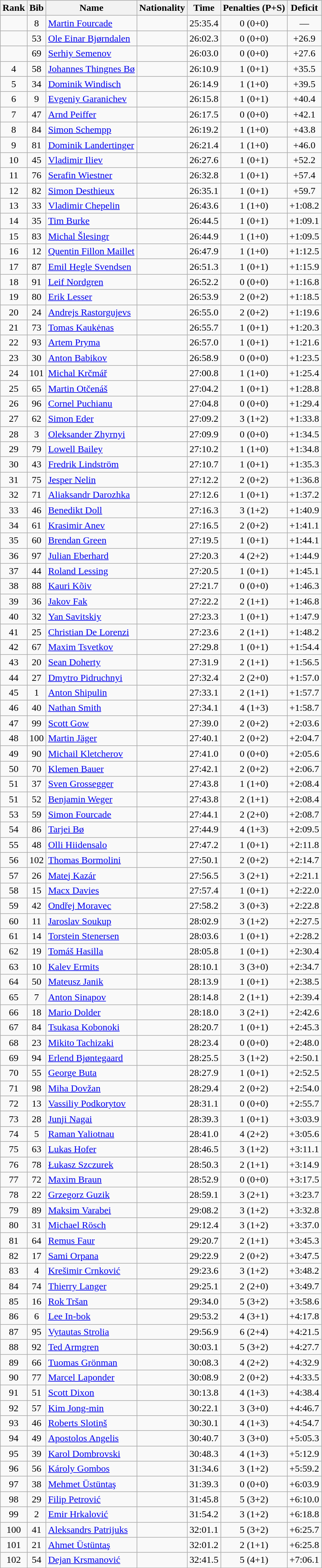<table class="wikitable sortable" style="text-align:center">
<tr>
<th>Rank</th>
<th>Bib</th>
<th>Name</th>
<th>Nationality</th>
<th>Time</th>
<th>Penalties (P+S)</th>
<th>Deficit</th>
</tr>
<tr>
<td></td>
<td>8</td>
<td align=left><a href='#'>Martin Fourcade</a></td>
<td align=left></td>
<td>25:35.4</td>
<td>0 (0+0)</td>
<td>—</td>
</tr>
<tr>
<td></td>
<td>53</td>
<td align=left><a href='#'>Ole Einar Bjørndalen</a></td>
<td align=left></td>
<td>26:02.3</td>
<td>0 (0+0)</td>
<td>+26.9</td>
</tr>
<tr>
<td></td>
<td>69</td>
<td align=left><a href='#'>Serhiy Semenov</a></td>
<td align=left></td>
<td>26:03.0</td>
<td>0 (0+0)</td>
<td>+27.6</td>
</tr>
<tr>
<td>4</td>
<td>58</td>
<td align=left><a href='#'>Johannes Thingnes Bø</a></td>
<td align=left></td>
<td>26:10.9</td>
<td>1 (0+1)</td>
<td>+35.5</td>
</tr>
<tr>
<td>5</td>
<td>34</td>
<td align=left><a href='#'>Dominik Windisch</a></td>
<td align=left></td>
<td>26:14.9</td>
<td>1 (1+0)</td>
<td>+39.5</td>
</tr>
<tr>
<td>6</td>
<td>9</td>
<td align=left><a href='#'>Evgeniy Garanichev</a></td>
<td align=left></td>
<td>26:15.8</td>
<td>1 (0+1)</td>
<td>+40.4</td>
</tr>
<tr>
<td>7</td>
<td>47</td>
<td align=left><a href='#'>Arnd Peiffer</a></td>
<td align=left></td>
<td>26:17.5</td>
<td>0 (0+0)</td>
<td>+42.1</td>
</tr>
<tr>
<td>8</td>
<td>84</td>
<td align=left><a href='#'>Simon Schempp</a></td>
<td align=left></td>
<td>26:19.2</td>
<td>1 (1+0)</td>
<td>+43.8</td>
</tr>
<tr>
<td>9</td>
<td>81</td>
<td align=left><a href='#'>Dominik Landertinger</a></td>
<td align=left></td>
<td>26:21.4</td>
<td>1 (1+0)</td>
<td>+46.0</td>
</tr>
<tr>
<td>10</td>
<td>45</td>
<td align=left><a href='#'>Vladimir Iliev</a></td>
<td align=left></td>
<td>26:27.6</td>
<td>1 (0+1)</td>
<td>+52.2</td>
</tr>
<tr>
<td>11</td>
<td>76</td>
<td align=left><a href='#'>Serafin Wiestner</a></td>
<td align=left></td>
<td>26:32.8</td>
<td>1 (0+1)</td>
<td>+57.4</td>
</tr>
<tr>
<td>12</td>
<td>82</td>
<td align=left><a href='#'>Simon Desthieux</a></td>
<td align=left></td>
<td>26:35.1</td>
<td>1 (0+1)</td>
<td>+59.7</td>
</tr>
<tr>
<td>13</td>
<td>33</td>
<td align=left><a href='#'>Vladimir Chepelin</a></td>
<td align=left></td>
<td>26:43.6</td>
<td>1 (1+0)</td>
<td>+1:08.2</td>
</tr>
<tr>
<td>14</td>
<td>35</td>
<td align=left><a href='#'>Tim Burke</a></td>
<td align=left></td>
<td>26:44.5</td>
<td>1 (0+1)</td>
<td>+1:09.1</td>
</tr>
<tr>
<td>15</td>
<td>83</td>
<td align=left><a href='#'>Michal Šlesingr</a></td>
<td align=left></td>
<td>26:44.9</td>
<td>1 (1+0)</td>
<td>+1:09.5</td>
</tr>
<tr>
<td>16</td>
<td>12</td>
<td align=left><a href='#'>Quentin Fillon Maillet</a></td>
<td align=left></td>
<td>26:47.9</td>
<td>1 (1+0)</td>
<td>+1:12.5</td>
</tr>
<tr>
<td>17</td>
<td>87</td>
<td align=left><a href='#'>Emil Hegle Svendsen</a></td>
<td align=left></td>
<td>26:51.3</td>
<td>1 (0+1)</td>
<td>+1:15.9</td>
</tr>
<tr>
<td>18</td>
<td>91</td>
<td align=left><a href='#'>Leif Nordgren</a></td>
<td align=left></td>
<td>26:52.2</td>
<td>0 (0+0)</td>
<td>+1:16.8</td>
</tr>
<tr>
<td>19</td>
<td>80</td>
<td align=left><a href='#'>Erik Lesser</a></td>
<td align=left></td>
<td>26:53.9</td>
<td>2 (0+2)</td>
<td>+1:18.5</td>
</tr>
<tr>
<td>20</td>
<td>24</td>
<td align=left><a href='#'>Andrejs Rastorgujevs</a></td>
<td align=left></td>
<td>26:55.0</td>
<td>2 (0+2)</td>
<td>+1:19.6</td>
</tr>
<tr>
<td>21</td>
<td>73</td>
<td align=left><a href='#'>Tomas Kaukėnas</a></td>
<td align=left></td>
<td>26:55.7</td>
<td>1 (0+1)</td>
<td>+1:20.3</td>
</tr>
<tr>
<td>22</td>
<td>93</td>
<td align=left><a href='#'>Artem Pryma</a></td>
<td align=left></td>
<td>26:57.0</td>
<td>1 (0+1)</td>
<td>+1:21.6</td>
</tr>
<tr>
<td>23</td>
<td>30</td>
<td align=left><a href='#'>Anton Babikov</a></td>
<td align=left></td>
<td>26:58.9</td>
<td>0 (0+0)</td>
<td>+1:23.5</td>
</tr>
<tr>
<td>24</td>
<td>101</td>
<td align=left><a href='#'>Michal Krčmář</a></td>
<td align=left></td>
<td>27:00.8</td>
<td>1 (1+0)</td>
<td>+1:25.4</td>
</tr>
<tr>
<td>25</td>
<td>65</td>
<td align=left><a href='#'>Martin Otčenáš</a></td>
<td align=left></td>
<td>27:04.2</td>
<td>1 (0+1)</td>
<td>+1:28.8</td>
</tr>
<tr>
<td>26</td>
<td>96</td>
<td align=left><a href='#'>Cornel Puchianu</a></td>
<td align=left></td>
<td>27:04.8</td>
<td>0 (0+0)</td>
<td>+1:29.4</td>
</tr>
<tr>
<td>27</td>
<td>62</td>
<td align=left><a href='#'>Simon Eder</a></td>
<td align=left></td>
<td>27:09.2</td>
<td>3 (1+2)</td>
<td>+1:33.8</td>
</tr>
<tr>
<td>28</td>
<td>3</td>
<td align=left><a href='#'>Oleksander Zhyrnyi</a></td>
<td align=left></td>
<td>27:09.9</td>
<td>0 (0+0)</td>
<td>+1:34.5</td>
</tr>
<tr>
<td>29</td>
<td>79</td>
<td align=left><a href='#'>Lowell Bailey</a></td>
<td align=left></td>
<td>27:10.2</td>
<td>1 (1+0)</td>
<td>+1:34.8</td>
</tr>
<tr>
<td>30</td>
<td>43</td>
<td align=left><a href='#'>Fredrik Lindström</a></td>
<td align=left></td>
<td>27:10.7</td>
<td>1 (0+1)</td>
<td>+1:35.3</td>
</tr>
<tr>
<td>31</td>
<td>75</td>
<td align=left><a href='#'>Jesper Nelin</a></td>
<td align=left></td>
<td>27:12.2</td>
<td>2 (0+2)</td>
<td>+1:36.8</td>
</tr>
<tr>
<td>32</td>
<td>71</td>
<td align=left><a href='#'>Aliaksandr Darozhka</a></td>
<td align=left></td>
<td>27:12.6</td>
<td>1 (0+1)</td>
<td>+1:37.2</td>
</tr>
<tr>
<td>33</td>
<td>46</td>
<td align=left><a href='#'>Benedikt Doll</a></td>
<td align=left></td>
<td>27:16.3</td>
<td>3 (1+2)</td>
<td>+1:40.9</td>
</tr>
<tr>
<td>34</td>
<td>61</td>
<td align=left><a href='#'>Krasimir Anev</a></td>
<td align=left></td>
<td>27:16.5</td>
<td>2 (0+2)</td>
<td>+1:41.1</td>
</tr>
<tr>
<td>35</td>
<td>60</td>
<td align=left><a href='#'>Brendan Green</a></td>
<td align=left></td>
<td>27:19.5</td>
<td>1 (0+1)</td>
<td>+1:44.1</td>
</tr>
<tr>
<td>36</td>
<td>97</td>
<td align=left><a href='#'>Julian Eberhard</a></td>
<td align=left></td>
<td>27:20.3</td>
<td>4 (2+2)</td>
<td>+1:44.9</td>
</tr>
<tr>
<td>37</td>
<td>44</td>
<td align=left><a href='#'>Roland Lessing</a></td>
<td align=left></td>
<td>27:20.5</td>
<td>1 (0+1)</td>
<td>+1:45.1</td>
</tr>
<tr>
<td>38</td>
<td>88</td>
<td align=left><a href='#'>Kauri Kõiv</a></td>
<td align=left></td>
<td>27:21.7</td>
<td>0 (0+0)</td>
<td>+1:46.3</td>
</tr>
<tr>
<td>39</td>
<td>36</td>
<td align=left><a href='#'>Jakov Fak</a></td>
<td align=left></td>
<td>27:22.2</td>
<td>2 (1+1)</td>
<td>+1:46.8</td>
</tr>
<tr>
<td>40</td>
<td>32</td>
<td align=left><a href='#'>Yan Savitskiy</a></td>
<td align=left></td>
<td>27:23.3</td>
<td>1 (0+1)</td>
<td>+1:47.9</td>
</tr>
<tr>
<td>41</td>
<td>25</td>
<td align=left><a href='#'>Christian De Lorenzi</a></td>
<td align=left></td>
<td>27:23.6</td>
<td>2 (1+1)</td>
<td>+1:48.2</td>
</tr>
<tr>
<td>42</td>
<td>67</td>
<td align=left><a href='#'>Maxim Tsvetkov</a></td>
<td align=left></td>
<td>27:29.8</td>
<td>1 (0+1)</td>
<td>+1:54.4</td>
</tr>
<tr>
<td>43</td>
<td>20</td>
<td align=left><a href='#'>Sean Doherty</a></td>
<td align=left></td>
<td>27:31.9</td>
<td>2 (1+1)</td>
<td>+1:56.5</td>
</tr>
<tr>
<td>44</td>
<td>27</td>
<td align=left><a href='#'>Dmytro Pidruchnyi</a></td>
<td align=left></td>
<td>27:32.4</td>
<td>2 (2+0)</td>
<td>+1:57.0</td>
</tr>
<tr>
<td>45</td>
<td>1</td>
<td align=left><a href='#'>Anton Shipulin</a></td>
<td align=left></td>
<td>27:33.1</td>
<td>2 (1+1)</td>
<td>+1:57.7</td>
</tr>
<tr>
<td>46</td>
<td>40</td>
<td align=left><a href='#'>Nathan Smith</a></td>
<td align=left></td>
<td>27:34.1</td>
<td>4 (1+3)</td>
<td>+1:58.7</td>
</tr>
<tr>
<td>47</td>
<td>99</td>
<td align=left><a href='#'>Scott Gow</a></td>
<td align=left></td>
<td>27:39.0</td>
<td>2 (0+2)</td>
<td>+2:03.6</td>
</tr>
<tr>
<td>48</td>
<td>100</td>
<td align=left><a href='#'>Martin Jäger</a></td>
<td align=left></td>
<td>27:40.1</td>
<td>2 (0+2)</td>
<td>+2:04.7</td>
</tr>
<tr>
<td>49</td>
<td>90</td>
<td align=left><a href='#'>Michail Kletcherov</a></td>
<td align=left></td>
<td>27:41.0</td>
<td>0 (0+0)</td>
<td>+2:05.6</td>
</tr>
<tr>
<td>50</td>
<td>70</td>
<td align=left><a href='#'>Klemen Bauer</a></td>
<td align=left></td>
<td>27:42.1</td>
<td>2 (0+2)</td>
<td>+2:06.7</td>
</tr>
<tr>
<td>51</td>
<td>37</td>
<td align=left><a href='#'>Sven Grossegger</a></td>
<td align=left></td>
<td>27:43.8</td>
<td>1 (1+0)</td>
<td>+2:08.4</td>
</tr>
<tr>
<td>51</td>
<td>52</td>
<td align=left><a href='#'>Benjamin Weger</a></td>
<td align=left></td>
<td>27:43.8</td>
<td>2 (1+1)</td>
<td>+2:08.4</td>
</tr>
<tr>
<td>53</td>
<td>59</td>
<td align=left><a href='#'>Simon Fourcade</a></td>
<td align=left></td>
<td>27:44.1</td>
<td>2 (2+0)</td>
<td>+2:08.7</td>
</tr>
<tr>
<td>54</td>
<td>86</td>
<td align=left><a href='#'>Tarjei Bø</a></td>
<td align=left></td>
<td>27:44.9</td>
<td>4 (1+3)</td>
<td>+2:09.5</td>
</tr>
<tr>
<td>55</td>
<td>48</td>
<td align=left><a href='#'>Olli Hiidensalo</a></td>
<td align=left></td>
<td>27:47.2</td>
<td>1 (0+1)</td>
<td>+2:11.8</td>
</tr>
<tr>
<td>56</td>
<td>102</td>
<td align=left><a href='#'>Thomas Bormolini</a></td>
<td align=left></td>
<td>27:50.1</td>
<td>2 (0+2)</td>
<td>+2:14.7</td>
</tr>
<tr>
<td>57</td>
<td>26</td>
<td align=left><a href='#'>Matej Kazár</a></td>
<td align=left></td>
<td>27:56.5</td>
<td>3 (2+1)</td>
<td>+2:21.1</td>
</tr>
<tr>
<td>58</td>
<td>15</td>
<td align=left><a href='#'>Macx Davies</a></td>
<td align=left></td>
<td>27:57.4</td>
<td>1 (0+1)</td>
<td>+2:22.0</td>
</tr>
<tr>
<td>59</td>
<td>42</td>
<td align=left><a href='#'>Ondřej Moravec</a></td>
<td align=left></td>
<td>27:58.2</td>
<td>3 (0+3)</td>
<td>+2:22.8</td>
</tr>
<tr>
<td>60</td>
<td>11</td>
<td align=left><a href='#'>Jaroslav Soukup</a></td>
<td align=left></td>
<td>28:02.9</td>
<td>3 (1+2)</td>
<td>+2:27.5</td>
</tr>
<tr>
<td>61</td>
<td>14</td>
<td align=left><a href='#'>Torstein Stenersen</a></td>
<td align=left></td>
<td>28:03.6</td>
<td>1 (0+1)</td>
<td>+2:28.2</td>
</tr>
<tr>
<td>62</td>
<td>19</td>
<td align=left><a href='#'>Tomáš Hasilla</a></td>
<td align=left></td>
<td>28:05.8</td>
<td>1 (0+1)</td>
<td>+2:30.4</td>
</tr>
<tr>
<td>63</td>
<td>10</td>
<td align=left><a href='#'>Kalev Ermits</a></td>
<td align=left></td>
<td>28:10.1</td>
<td>3 (3+0)</td>
<td>+2:34.7</td>
</tr>
<tr>
<td>64</td>
<td>50</td>
<td align=left><a href='#'>Mateusz Janik</a></td>
<td align=left></td>
<td>28:13.9</td>
<td>1 (0+1)</td>
<td>+2:38.5</td>
</tr>
<tr>
<td>65</td>
<td>7</td>
<td align=left><a href='#'>Anton Sinapov</a></td>
<td align=left></td>
<td>28:14.8</td>
<td>2 (1+1)</td>
<td>+2:39.4</td>
</tr>
<tr>
<td>66</td>
<td>18</td>
<td align=left><a href='#'>Mario Dolder</a></td>
<td align=left></td>
<td>28:18.0</td>
<td>3 (2+1)</td>
<td>+2:42.6</td>
</tr>
<tr>
<td>67</td>
<td>84</td>
<td align=left><a href='#'>Tsukasa Kobonoki</a></td>
<td align=left></td>
<td>28:20.7</td>
<td>1 (0+1)</td>
<td>+2:45.3</td>
</tr>
<tr>
<td>68</td>
<td>23</td>
<td align=left><a href='#'>Mikito Tachizaki</a></td>
<td align=left></td>
<td>28:23.4</td>
<td>0 (0+0)</td>
<td>+2:48.0</td>
</tr>
<tr>
<td>69</td>
<td>94</td>
<td align=left><a href='#'>Erlend Bjøntegaard</a></td>
<td align=left></td>
<td>28:25.5</td>
<td>3 (1+2)</td>
<td>+2:50.1</td>
</tr>
<tr>
<td>70</td>
<td>55</td>
<td align=left><a href='#'>George Buta</a></td>
<td align=left></td>
<td>28:27.9</td>
<td>1 (0+1)</td>
<td>+2:52.5</td>
</tr>
<tr>
<td>71</td>
<td>98</td>
<td align=left><a href='#'>Miha Dovžan</a></td>
<td align=left></td>
<td>28:29.4</td>
<td>2 (0+2)</td>
<td>+2:54.0</td>
</tr>
<tr>
<td>72</td>
<td>13</td>
<td align=left><a href='#'>Vassiliy Podkorytov</a></td>
<td align=left></td>
<td>28:31.1</td>
<td>0 (0+0)</td>
<td>+2:55.7</td>
</tr>
<tr>
<td>73</td>
<td>28</td>
<td align=left><a href='#'>Junji Nagai</a></td>
<td align=left></td>
<td>28:39.3</td>
<td>1 (0+1)</td>
<td>+3:03.9</td>
</tr>
<tr>
<td>74</td>
<td>5</td>
<td align=left><a href='#'>Raman Yaliotnau</a></td>
<td align=left></td>
<td>28:41.0</td>
<td>4 (2+2)</td>
<td>+3:05.6</td>
</tr>
<tr>
<td>75</td>
<td>63</td>
<td align=left><a href='#'>Lukas Hofer</a></td>
<td align=left></td>
<td>28:46.5</td>
<td>3 (1+2)</td>
<td>+3:11.1</td>
</tr>
<tr>
<td>76</td>
<td>78</td>
<td align=left><a href='#'>Łukasz Szczurek</a></td>
<td align=left></td>
<td>28:50.3</td>
<td>2 (1+1)</td>
<td>+3:14.9</td>
</tr>
<tr>
<td>77</td>
<td>72</td>
<td align=left><a href='#'>Maxim Braun</a></td>
<td align=left></td>
<td>28:52.9</td>
<td>0 (0+0)</td>
<td>+3:17.5</td>
</tr>
<tr>
<td>78</td>
<td>22</td>
<td align=left><a href='#'>Grzegorz Guzik</a></td>
<td align=left></td>
<td>28:59.1</td>
<td>3 (2+1)</td>
<td>+3:23.7</td>
</tr>
<tr>
<td>79</td>
<td>89</td>
<td align=left><a href='#'>Maksim Varabei</a></td>
<td align=left></td>
<td>29:08.2</td>
<td>3 (1+2)</td>
<td>+3:32.8</td>
</tr>
<tr>
<td>80</td>
<td>31</td>
<td align=left><a href='#'>Michael Rösch</a></td>
<td align=left></td>
<td>29:12.4</td>
<td>3 (1+2)</td>
<td>+3:37.0</td>
</tr>
<tr>
<td>81</td>
<td>64</td>
<td align=left><a href='#'>Remus Faur</a></td>
<td align=left></td>
<td>29:20.7</td>
<td>2 (1+1)</td>
<td>+3:45.3</td>
</tr>
<tr>
<td>82</td>
<td>17</td>
<td align=left><a href='#'>Sami Orpana</a></td>
<td align=left></td>
<td>29:22.9</td>
<td>2 (0+2)</td>
<td>+3:47.5</td>
</tr>
<tr>
<td>83</td>
<td>4</td>
<td align=left><a href='#'>Krešimir Crnković</a></td>
<td align=left></td>
<td>29:23.6</td>
<td>3 (1+2)</td>
<td>+3:48.2</td>
</tr>
<tr>
<td>84</td>
<td>74</td>
<td align=left><a href='#'>Thierry Langer</a></td>
<td align=left></td>
<td>29:25.1</td>
<td>2 (2+0)</td>
<td>+3:49.7</td>
</tr>
<tr>
<td>85</td>
<td>16</td>
<td align=left><a href='#'>Rok Tršan</a></td>
<td align=left></td>
<td>29:34.0</td>
<td>5 (3+2)</td>
<td>+3:58.6</td>
</tr>
<tr>
<td>86</td>
<td>6</td>
<td align=left><a href='#'>Lee In-bok</a></td>
<td align=left></td>
<td>29:53.2</td>
<td>4 (3+1)</td>
<td>+4:17.8</td>
</tr>
<tr>
<td>87</td>
<td>95</td>
<td align=left><a href='#'>Vytautas Strolia</a></td>
<td align=left></td>
<td>29:56.9</td>
<td>6 (2+4)</td>
<td>+4:21.5</td>
</tr>
<tr>
<td>88</td>
<td>92</td>
<td align=left><a href='#'>Ted Armgren</a></td>
<td align=left></td>
<td>30:03.1</td>
<td>5 (3+2)</td>
<td>+4:27.7</td>
</tr>
<tr>
<td>89</td>
<td>66</td>
<td align=left><a href='#'>Tuomas Grönman</a></td>
<td align=left></td>
<td>30:08.3</td>
<td>4 (2+2)</td>
<td>+4:32.9</td>
</tr>
<tr>
<td>90</td>
<td>77</td>
<td align=left><a href='#'>Marcel Laponder</a></td>
<td align=left></td>
<td>30:08.9</td>
<td>2 (0+2)</td>
<td>+4:33.5</td>
</tr>
<tr>
<td>91</td>
<td>51</td>
<td align=left><a href='#'>Scott Dixon</a></td>
<td align=left></td>
<td>30:13.8</td>
<td>4 (1+3)</td>
<td>+4:38.4</td>
</tr>
<tr>
<td>92</td>
<td>57</td>
<td align=left><a href='#'>Kim Jong-min</a></td>
<td align=left></td>
<td>30:22.1</td>
<td>3 (3+0)</td>
<td>+4:46.7</td>
</tr>
<tr>
<td>93</td>
<td>46</td>
<td align=left><a href='#'>Roberts Slotiņš</a></td>
<td align=left></td>
<td>30:30.1</td>
<td>4 (1+3)</td>
<td>+4:54.7</td>
</tr>
<tr>
<td>94</td>
<td>49</td>
<td align=left><a href='#'>Apostolos Angelis</a></td>
<td align=left></td>
<td>30:40.7</td>
<td>3 (3+0)</td>
<td>+5:05.3</td>
</tr>
<tr>
<td>95</td>
<td>39</td>
<td align=left><a href='#'>Karol Dombrovski</a></td>
<td align=left></td>
<td>30:48.3</td>
<td>4 (1+3)</td>
<td>+5:12.9</td>
</tr>
<tr>
<td>96</td>
<td>56</td>
<td align=left><a href='#'>Károly Gombos</a></td>
<td align=left></td>
<td>31:34.6</td>
<td>3 (1+2)</td>
<td>+5:59.2</td>
</tr>
<tr>
<td>97</td>
<td>38</td>
<td align=left><a href='#'>Mehmet Üstüntaş</a></td>
<td align=left></td>
<td>31:39.3</td>
<td>0 (0+0)</td>
<td>+6:03.9</td>
</tr>
<tr>
<td>98</td>
<td>29</td>
<td align=left><a href='#'>Filip Petrović</a></td>
<td align=left></td>
<td>31:45.8</td>
<td>5 (3+2)</td>
<td>+6:10.0</td>
</tr>
<tr>
<td>99</td>
<td>2</td>
<td align=left><a href='#'>Emir Hrkalović</a></td>
<td align=left></td>
<td>31:54.2</td>
<td>3 (1+2)</td>
<td>+6:18.8</td>
</tr>
<tr>
<td>100</td>
<td>41</td>
<td align=left><a href='#'>Aleksandrs Patrijuks</a></td>
<td align=left></td>
<td>32:01.1</td>
<td>5 (3+2)</td>
<td>+6:25.7</td>
</tr>
<tr>
<td>101</td>
<td>21</td>
<td align=left><a href='#'>Ahmet Üstüntaş</a></td>
<td align=left></td>
<td>32:01.2</td>
<td>2 (1+1)</td>
<td>+6:25.8</td>
</tr>
<tr>
<td>102</td>
<td>54</td>
<td align=left><a href='#'>Dejan Krsmanović</a></td>
<td align=left></td>
<td>32:41.5</td>
<td>5 (4+1)</td>
<td>+7:06.1</td>
</tr>
</table>
